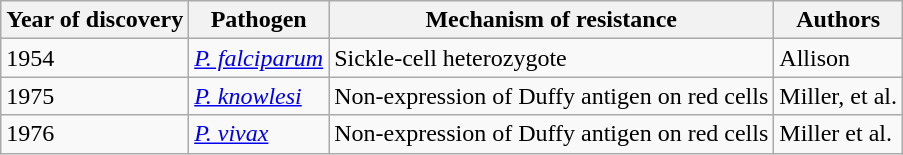<table class="wikitable">
<tr>
<th>Year of discovery</th>
<th>Pathogen</th>
<th>Mechanism of resistance</th>
<th>Authors</th>
</tr>
<tr>
<td>1954</td>
<td><em><a href='#'>P. falciparum</a></em></td>
<td>Sickle-cell heterozygote</td>
<td>Allison</td>
</tr>
<tr>
<td>1975</td>
<td><em><a href='#'>P. knowlesi</a></em></td>
<td>Non-expression of Duffy antigen on red cells</td>
<td>Miller, et al.</td>
</tr>
<tr>
<td>1976</td>
<td><em><a href='#'>P. vivax</a></em></td>
<td>Non-expression of Duffy antigen on red cells</td>
<td>Miller et al.</td>
</tr>
</table>
